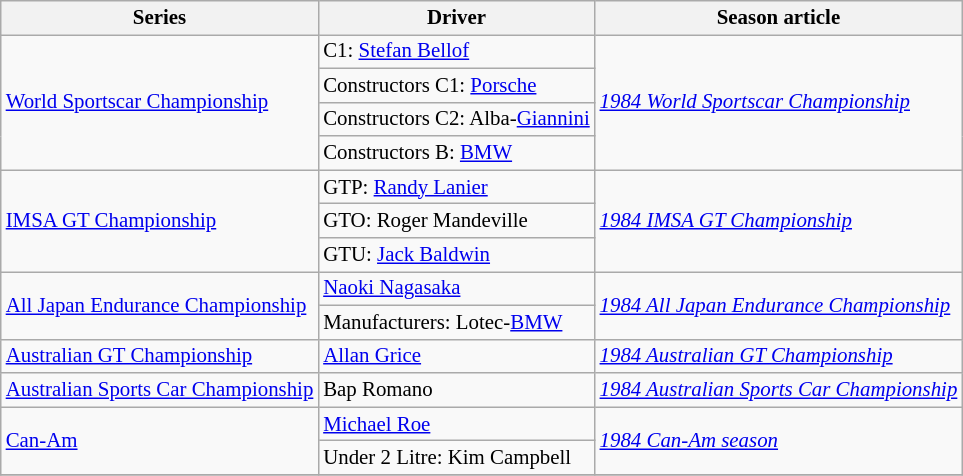<table class="wikitable" style="font-size: 87%;">
<tr>
<th>Series</th>
<th>Driver</th>
<th>Season article</th>
</tr>
<tr>
<td rowspan=4><a href='#'>World Sportscar Championship</a></td>
<td>C1:  <a href='#'>Stefan Bellof</a></td>
<td rowspan=4><em><a href='#'>1984 World Sportscar Championship</a></em></td>
</tr>
<tr>
<td>Constructors C1:  <a href='#'>Porsche</a></td>
</tr>
<tr>
<td>Constructors C2:  Alba-<a href='#'>Giannini</a></td>
</tr>
<tr>
<td>Constructors B:  <a href='#'>BMW</a></td>
</tr>
<tr>
<td rowspan=3><a href='#'>IMSA GT Championship</a></td>
<td>GTP:  <a href='#'>Randy Lanier</a></td>
<td rowspan=3><em><a href='#'>1984 IMSA GT Championship</a></em></td>
</tr>
<tr>
<td>GTO:  Roger Mandeville</td>
</tr>
<tr>
<td>GTU:  <a href='#'>Jack Baldwin</a></td>
</tr>
<tr>
<td rowspan=2><a href='#'>All Japan Endurance Championship</a></td>
<td> <a href='#'>Naoki Nagasaka</a></td>
<td rowspan=2><em><a href='#'>1984 All Japan Endurance Championship</a></em></td>
</tr>
<tr>
<td>Manufacturers:  Lotec-<a href='#'>BMW</a></td>
</tr>
<tr>
<td><a href='#'>Australian GT Championship</a></td>
<td> <a href='#'>Allan Grice</a></td>
<td><em><a href='#'>1984 Australian GT Championship</a></em></td>
</tr>
<tr>
<td><a href='#'>Australian Sports Car Championship</a></td>
<td> Bap Romano</td>
<td><em><a href='#'>1984 Australian Sports Car Championship</a></em></td>
</tr>
<tr>
<td rowspan=2><a href='#'>Can-Am</a></td>
<td> <a href='#'>Michael Roe</a></td>
<td rowspan=2><em><a href='#'>1984 Can-Am season</a></em></td>
</tr>
<tr>
<td>Under 2 Litre:  Kim Campbell</td>
</tr>
<tr>
</tr>
</table>
